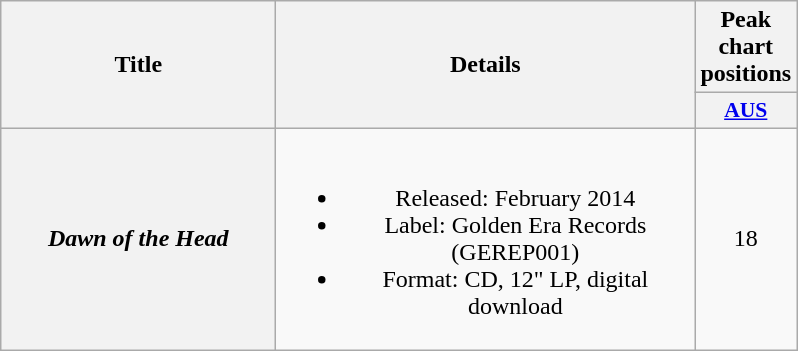<table class="wikitable plainrowheaders" style="text-align:center;" border="1">
<tr>
<th scope="col" rowspan="2" style="width:11em;">Title</th>
<th scope="col" rowspan="2" style="width:17em;">Details</th>
<th scope="col" colspan="1">Peak chart positions</th>
</tr>
<tr>
<th scope="col" style="width:3em;font-size:90%;"><a href='#'>AUS</a><br></th>
</tr>
<tr>
<th scope="row"><em>Dawn of the Head</em></th>
<td><br><ul><li>Released: February 2014</li><li>Label: Golden Era Records (GEREP001)</li><li>Format: CD, 12" LP, digital download</li></ul></td>
<td>18</td>
</tr>
</table>
